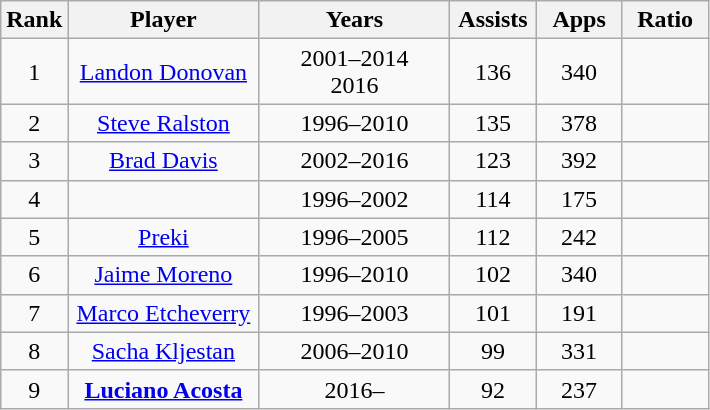<table class="wikitable sortable" style="text-align:center">
<tr>
<th style="width:20px;">Rank</th>
<th style="width:120px;">Player</th>
<th style="width:120px;">Years</th>
<th style="width:50px;">Assists</th>
<th style="width:50px;">Apps</th>
<th style="width:50px;">Ratio</th>
</tr>
<tr>
<td align=center>1</td>
<td> <a href='#'>Landon Donovan</a></td>
<td>2001–2014<br>2016</td>
<td>136</td>
<td>340</td>
<td></td>
</tr>
<tr>
<td align=center>2</td>
<td> <a href='#'>Steve Ralston</a></td>
<td>1996–2010</td>
<td>135</td>
<td>378</td>
<td></td>
</tr>
<tr>
<td align=center>3</td>
<td> <a href='#'>Brad Davis</a></td>
<td>2002–2016</td>
<td>123</td>
<td>392</td>
<td></td>
</tr>
<tr>
<td align=center>4</td>
<td></td>
<td>1996–2002</td>
<td>114</td>
<td>175</td>
<td></td>
</tr>
<tr>
<td align=center>5</td>
<td> <a href='#'>Preki</a></td>
<td>1996–2005</td>
<td>112</td>
<td>242</td>
<td></td>
</tr>
<tr>
<td align=center>6</td>
<td> <a href='#'>Jaime Moreno</a></td>
<td>1996–2010</td>
<td>102</td>
<td>340</td>
<td></td>
</tr>
<tr>
<td align=center>7</td>
<td> <a href='#'>Marco Etcheverry</a></td>
<td>1996–2003</td>
<td>101</td>
<td>191</td>
<td></td>
</tr>
<tr>
<td align=center>8</td>
<td> <a href='#'>Sacha Kljestan</a></td>
<td>2006–2010<br></td>
<td>99</td>
<td>331</td>
<td></td>
</tr>
<tr>
<td align=center rowspan=2>9</td>
<td> <strong><a href='#'>Luciano Acosta</a></strong></td>
<td>2016–</td>
<td>92</td>
<td>237</td>
<td></td>
</tr>
</table>
